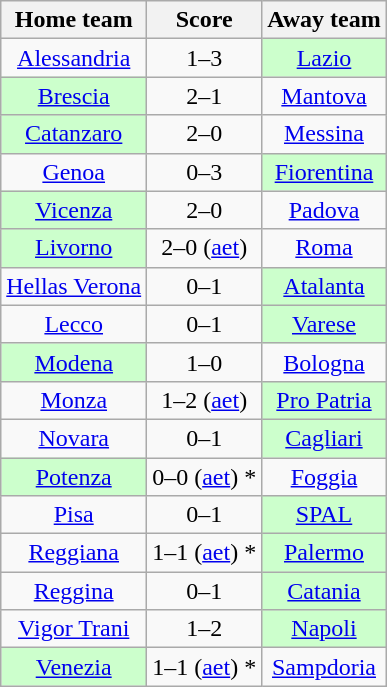<table class="wikitable" style="text-align: center">
<tr>
<th>Home team</th>
<th>Score</th>
<th>Away team</th>
</tr>
<tr>
<td><a href='#'>Alessandria</a></td>
<td>1–3</td>
<td bgcolor="#ccffcc"><a href='#'>Lazio</a></td>
</tr>
<tr>
<td bgcolor="#ccffcc"><a href='#'>Brescia</a></td>
<td>2–1</td>
<td><a href='#'>Mantova</a></td>
</tr>
<tr>
<td bgcolor="#ccffcc"><a href='#'>Catanzaro</a></td>
<td>2–0</td>
<td><a href='#'>Messina</a></td>
</tr>
<tr>
<td><a href='#'>Genoa</a></td>
<td>0–3</td>
<td bgcolor="#ccffcc"><a href='#'>Fiorentina</a></td>
</tr>
<tr>
<td bgcolor="#ccffcc"><a href='#'>Vicenza</a></td>
<td>2–0</td>
<td><a href='#'>Padova</a></td>
</tr>
<tr>
<td bgcolor="#ccffcc"><a href='#'>Livorno</a></td>
<td>2–0 (<a href='#'>aet</a>)</td>
<td><a href='#'>Roma</a></td>
</tr>
<tr>
<td><a href='#'>Hellas Verona</a></td>
<td>0–1</td>
<td bgcolor="#ccffcc"><a href='#'>Atalanta</a></td>
</tr>
<tr>
<td><a href='#'>Lecco</a></td>
<td>0–1</td>
<td bgcolor="#ccffcc"><a href='#'>Varese</a></td>
</tr>
<tr>
<td bgcolor="#ccffcc"><a href='#'>Modena</a></td>
<td>1–0</td>
<td><a href='#'>Bologna</a></td>
</tr>
<tr>
<td><a href='#'>Monza</a></td>
<td>1–2 (<a href='#'>aet</a>)</td>
<td bgcolor="#ccffcc"><a href='#'>Pro Patria</a></td>
</tr>
<tr>
<td><a href='#'>Novara</a></td>
<td>0–1</td>
<td bgcolor="#ccffcc"><a href='#'>Cagliari</a></td>
</tr>
<tr>
<td bgcolor="#ccffcc"><a href='#'>Potenza</a></td>
<td>0–0 (<a href='#'>aet</a>) *</td>
<td><a href='#'>Foggia</a></td>
</tr>
<tr>
<td><a href='#'>Pisa</a></td>
<td>0–1</td>
<td bgcolor="#ccffcc"><a href='#'>SPAL</a></td>
</tr>
<tr>
<td><a href='#'>Reggiana</a></td>
<td>1–1 (<a href='#'>aet</a>) *</td>
<td bgcolor="#ccffcc"><a href='#'>Palermo</a></td>
</tr>
<tr>
<td><a href='#'>Reggina</a></td>
<td>0–1</td>
<td bgcolor="#ccffcc"><a href='#'>Catania</a></td>
</tr>
<tr>
<td><a href='#'>Vigor Trani</a></td>
<td>1–2</td>
<td bgcolor="#ccffcc"><a href='#'>Napoli</a></td>
</tr>
<tr>
<td bgcolor="#ccffcc"><a href='#'>Venezia</a></td>
<td>1–1 (<a href='#'>aet</a>) *</td>
<td><a href='#'>Sampdoria</a></td>
</tr>
</table>
